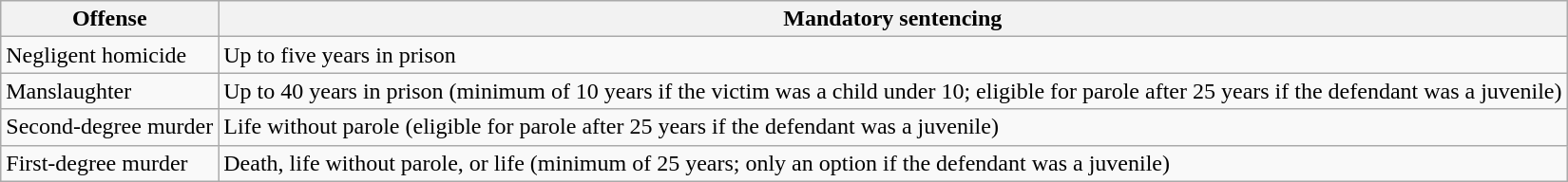<table class="wikitable">
<tr>
<th>Offense</th>
<th>Mandatory sentencing</th>
</tr>
<tr>
<td>Negligent homicide</td>
<td>Up to five years in prison</td>
</tr>
<tr>
<td>Manslaughter</td>
<td>Up to 40 years in prison (minimum of 10 years if the victim was a child under 10; eligible for parole after 25 years if the defendant was a juvenile)</td>
</tr>
<tr>
<td>Second-degree murder</td>
<td>Life without parole (eligible for parole after 25 years if the defendant was a juvenile)</td>
</tr>
<tr>
<td>First-degree murder</td>
<td>Death, life without parole, or life (minimum of 25 years; only an option if the defendant was a juvenile)</td>
</tr>
</table>
